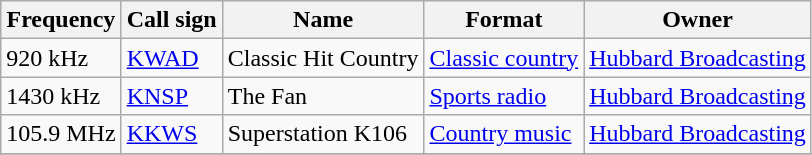<table class="wikitable">
<tr>
<th>Frequency</th>
<th>Call sign</th>
<th>Name</th>
<th>Format</th>
<th>Owner</th>
</tr>
<tr>
<td>920 kHz</td>
<td><a href='#'>KWAD</a></td>
<td>Classic Hit Country</td>
<td><a href='#'>Classic country</a></td>
<td><a href='#'>Hubbard Broadcasting</a></td>
</tr>
<tr>
<td>1430 kHz</td>
<td><a href='#'>KNSP</a></td>
<td>The Fan</td>
<td><a href='#'>Sports radio</a></td>
<td><a href='#'>Hubbard Broadcasting</a></td>
</tr>
<tr>
<td>105.9 MHz</td>
<td><a href='#'>KKWS</a></td>
<td>Superstation K106</td>
<td><a href='#'>Country music</a></td>
<td><a href='#'>Hubbard Broadcasting</a></td>
</tr>
<tr>
</tr>
</table>
